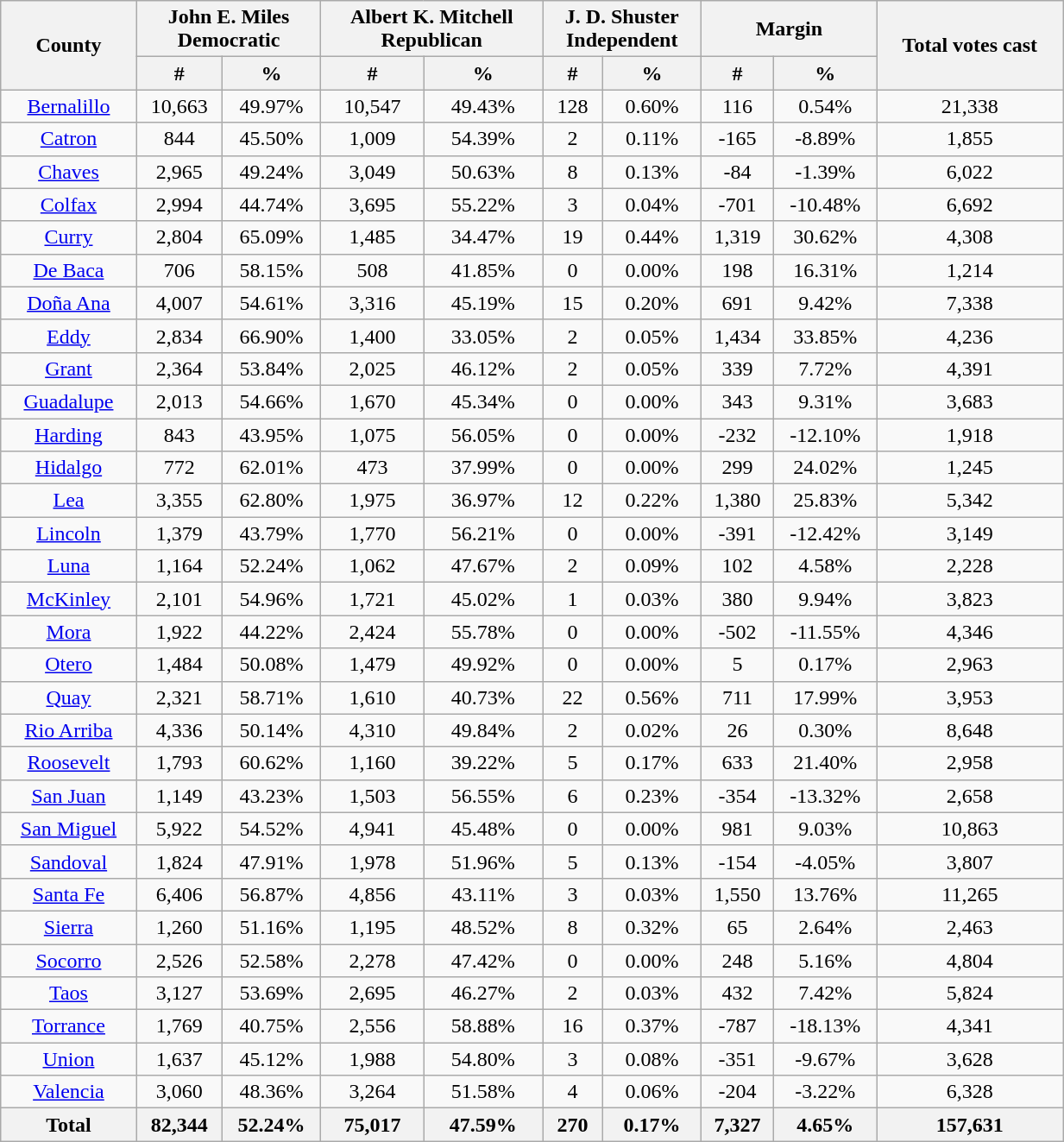<table width="65%" class="wikitable sortable" style="text-align:center">
<tr>
<th style="text-align:center;" rowspan="2">County</th>
<th style="text-align:center;" colspan="2">John E. Miles<br>Democratic</th>
<th style="text-align:center;" colspan="2">Albert K. Mitchell<br>Republican</th>
<th style="text-align:center;" colspan="2">J. D. Shuster<br>Independent</th>
<th style="text-align:center;" colspan="2">Margin</th>
<th style="text-align:center;" rowspan="2">Total votes cast</th>
</tr>
<tr>
<th style="text-align:center;" data-sort-type="number">#</th>
<th style="text-align:center;" data-sort-type="number">%</th>
<th style="text-align:center;" data-sort-type="number">#</th>
<th style="text-align:center;" data-sort-type="number">%</th>
<th style="text-align:center;" data-sort-type="number">#</th>
<th style="text-align:center;" data-sort-type="number">%</th>
<th style="text-align:center;" data-sort-type="number">#</th>
<th style="text-align:center;" data-sort-type="number">%</th>
</tr>
<tr style="text-align:center;">
<td><a href='#'>Bernalillo</a></td>
<td>10,663</td>
<td>49.97%</td>
<td>10,547</td>
<td>49.43%</td>
<td>128</td>
<td>0.60%</td>
<td>116</td>
<td>0.54%</td>
<td>21,338</td>
</tr>
<tr style="text-align:center;">
<td><a href='#'>Catron</a></td>
<td>844</td>
<td>45.50%</td>
<td>1,009</td>
<td>54.39%</td>
<td>2</td>
<td>0.11%</td>
<td>-165</td>
<td>-8.89%</td>
<td>1,855</td>
</tr>
<tr style="text-align:center;">
<td><a href='#'>Chaves</a></td>
<td>2,965</td>
<td>49.24%</td>
<td>3,049</td>
<td>50.63%</td>
<td>8</td>
<td>0.13%</td>
<td>-84</td>
<td>-1.39%</td>
<td>6,022</td>
</tr>
<tr style="text-align:center;">
<td><a href='#'>Colfax</a></td>
<td>2,994</td>
<td>44.74%</td>
<td>3,695</td>
<td>55.22%</td>
<td>3</td>
<td>0.04%</td>
<td>-701</td>
<td>-10.48%</td>
<td>6,692</td>
</tr>
<tr style="text-align:center;">
<td><a href='#'>Curry</a></td>
<td>2,804</td>
<td>65.09%</td>
<td>1,485</td>
<td>34.47%</td>
<td>19</td>
<td>0.44%</td>
<td>1,319</td>
<td>30.62%</td>
<td>4,308</td>
</tr>
<tr style="text-align:center;">
<td><a href='#'>De Baca</a></td>
<td>706</td>
<td>58.15%</td>
<td>508</td>
<td>41.85%</td>
<td>0</td>
<td>0.00%</td>
<td>198</td>
<td>16.31%</td>
<td>1,214</td>
</tr>
<tr style="text-align:center;">
<td><a href='#'>Doña Ana</a></td>
<td>4,007</td>
<td>54.61%</td>
<td>3,316</td>
<td>45.19%</td>
<td>15</td>
<td>0.20%</td>
<td>691</td>
<td>9.42%</td>
<td>7,338</td>
</tr>
<tr style="text-align:center;">
<td><a href='#'>Eddy</a></td>
<td>2,834</td>
<td>66.90%</td>
<td>1,400</td>
<td>33.05%</td>
<td>2</td>
<td>0.05%</td>
<td>1,434</td>
<td>33.85%</td>
<td>4,236</td>
</tr>
<tr style="text-align:center;">
<td><a href='#'>Grant</a></td>
<td>2,364</td>
<td>53.84%</td>
<td>2,025</td>
<td>46.12%</td>
<td>2</td>
<td>0.05%</td>
<td>339</td>
<td>7.72%</td>
<td>4,391</td>
</tr>
<tr style="text-align:center;">
<td><a href='#'>Guadalupe</a></td>
<td>2,013</td>
<td>54.66%</td>
<td>1,670</td>
<td>45.34%</td>
<td>0</td>
<td>0.00%</td>
<td>343</td>
<td>9.31%</td>
<td>3,683</td>
</tr>
<tr style="text-align:center;">
<td><a href='#'>Harding</a></td>
<td>843</td>
<td>43.95%</td>
<td>1,075</td>
<td>56.05%</td>
<td>0</td>
<td>0.00%</td>
<td>-232</td>
<td>-12.10%</td>
<td>1,918</td>
</tr>
<tr style="text-align:center;">
<td><a href='#'>Hidalgo</a></td>
<td>772</td>
<td>62.01%</td>
<td>473</td>
<td>37.99%</td>
<td>0</td>
<td>0.00%</td>
<td>299</td>
<td>24.02%</td>
<td>1,245</td>
</tr>
<tr style="text-align:center;">
<td><a href='#'>Lea</a></td>
<td>3,355</td>
<td>62.80%</td>
<td>1,975</td>
<td>36.97%</td>
<td>12</td>
<td>0.22%</td>
<td>1,380</td>
<td>25.83%</td>
<td>5,342</td>
</tr>
<tr style="text-align:center;">
<td><a href='#'>Lincoln</a></td>
<td>1,379</td>
<td>43.79%</td>
<td>1,770</td>
<td>56.21%</td>
<td>0</td>
<td>0.00%</td>
<td>-391</td>
<td>-12.42%</td>
<td>3,149</td>
</tr>
<tr style="text-align:center;">
<td><a href='#'>Luna</a></td>
<td>1,164</td>
<td>52.24%</td>
<td>1,062</td>
<td>47.67%</td>
<td>2</td>
<td>0.09%</td>
<td>102</td>
<td>4.58%</td>
<td>2,228</td>
</tr>
<tr style="text-align:center;">
<td><a href='#'>McKinley</a></td>
<td>2,101</td>
<td>54.96%</td>
<td>1,721</td>
<td>45.02%</td>
<td>1</td>
<td>0.03%</td>
<td>380</td>
<td>9.94%</td>
<td>3,823</td>
</tr>
<tr style="text-align:center;">
<td><a href='#'>Mora</a></td>
<td>1,922</td>
<td>44.22%</td>
<td>2,424</td>
<td>55.78%</td>
<td>0</td>
<td>0.00%</td>
<td>-502</td>
<td>-11.55%</td>
<td>4,346</td>
</tr>
<tr style="text-align:center;">
<td><a href='#'>Otero</a></td>
<td>1,484</td>
<td>50.08%</td>
<td>1,479</td>
<td>49.92%</td>
<td>0</td>
<td>0.00%</td>
<td>5</td>
<td>0.17%</td>
<td>2,963</td>
</tr>
<tr style="text-align:center;">
<td><a href='#'>Quay</a></td>
<td>2,321</td>
<td>58.71%</td>
<td>1,610</td>
<td>40.73%</td>
<td>22</td>
<td>0.56%</td>
<td>711</td>
<td>17.99%</td>
<td>3,953</td>
</tr>
<tr style="text-align:center;">
<td><a href='#'>Rio Arriba</a></td>
<td>4,336</td>
<td>50.14%</td>
<td>4,310</td>
<td>49.84%</td>
<td>2</td>
<td>0.02%</td>
<td>26</td>
<td>0.30%</td>
<td>8,648</td>
</tr>
<tr style="text-align:center;">
<td><a href='#'>Roosevelt</a></td>
<td>1,793</td>
<td>60.62%</td>
<td>1,160</td>
<td>39.22%</td>
<td>5</td>
<td>0.17%</td>
<td>633</td>
<td>21.40%</td>
<td>2,958</td>
</tr>
<tr style="text-align:center;">
<td><a href='#'>San Juan</a></td>
<td>1,149</td>
<td>43.23%</td>
<td>1,503</td>
<td>56.55%</td>
<td>6</td>
<td>0.23%</td>
<td>-354</td>
<td>-13.32%</td>
<td>2,658</td>
</tr>
<tr style="text-align:center;">
<td><a href='#'>San Miguel</a></td>
<td>5,922</td>
<td>54.52%</td>
<td>4,941</td>
<td>45.48%</td>
<td>0</td>
<td>0.00%</td>
<td>981</td>
<td>9.03%</td>
<td>10,863</td>
</tr>
<tr style="text-align:center;">
<td><a href='#'>Sandoval</a></td>
<td>1,824</td>
<td>47.91%</td>
<td>1,978</td>
<td>51.96%</td>
<td>5</td>
<td>0.13%</td>
<td>-154</td>
<td>-4.05%</td>
<td>3,807</td>
</tr>
<tr style="text-align:center;">
<td><a href='#'>Santa Fe</a></td>
<td>6,406</td>
<td>56.87%</td>
<td>4,856</td>
<td>43.11%</td>
<td>3</td>
<td>0.03%</td>
<td>1,550</td>
<td>13.76%</td>
<td>11,265</td>
</tr>
<tr style="text-align:center;">
<td><a href='#'>Sierra</a></td>
<td>1,260</td>
<td>51.16%</td>
<td>1,195</td>
<td>48.52%</td>
<td>8</td>
<td>0.32%</td>
<td>65</td>
<td>2.64%</td>
<td>2,463</td>
</tr>
<tr style="text-align:center;">
<td><a href='#'>Socorro</a></td>
<td>2,526</td>
<td>52.58%</td>
<td>2,278</td>
<td>47.42%</td>
<td>0</td>
<td>0.00%</td>
<td>248</td>
<td>5.16%</td>
<td>4,804</td>
</tr>
<tr style="text-align:center;">
<td><a href='#'>Taos</a></td>
<td>3,127</td>
<td>53.69%</td>
<td>2,695</td>
<td>46.27%</td>
<td>2</td>
<td>0.03%</td>
<td>432</td>
<td>7.42%</td>
<td>5,824</td>
</tr>
<tr style="text-align:center;">
<td><a href='#'>Torrance</a></td>
<td>1,769</td>
<td>40.75%</td>
<td>2,556</td>
<td>58.88%</td>
<td>16</td>
<td>0.37%</td>
<td>-787</td>
<td>-18.13%</td>
<td>4,341</td>
</tr>
<tr style="text-align:center;">
<td><a href='#'>Union</a></td>
<td>1,637</td>
<td>45.12%</td>
<td>1,988</td>
<td>54.80%</td>
<td>3</td>
<td>0.08%</td>
<td>-351</td>
<td>-9.67%</td>
<td>3,628</td>
</tr>
<tr style="text-align:center;">
<td><a href='#'>Valencia</a></td>
<td>3,060</td>
<td>48.36%</td>
<td>3,264</td>
<td>51.58%</td>
<td>4</td>
<td>0.06%</td>
<td>-204</td>
<td>-3.22%</td>
<td>6,328</td>
</tr>
<tr style="text-align:center;">
<th>Total</th>
<th>82,344</th>
<th>52.24%</th>
<th>75,017</th>
<th>47.59%</th>
<th>270</th>
<th>0.17%</th>
<th>7,327</th>
<th>4.65%</th>
<th>157,631</th>
</tr>
</table>
